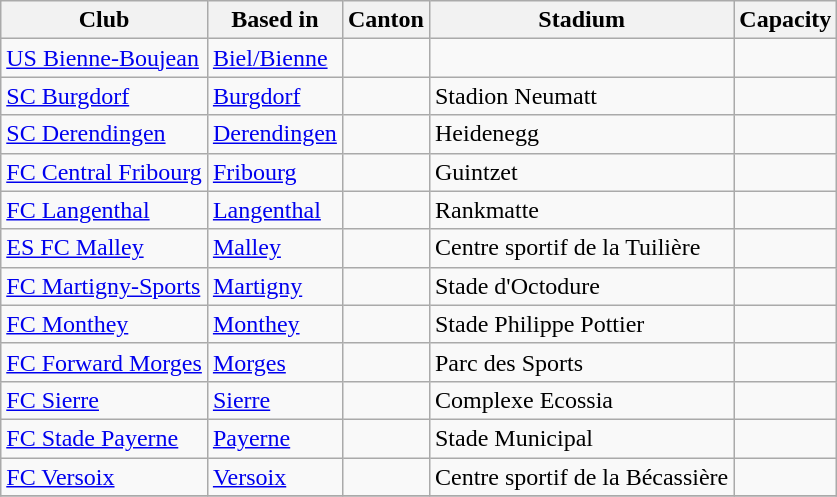<table class="wikitable">
<tr>
<th>Club</th>
<th>Based in</th>
<th>Canton</th>
<th>Stadium</th>
<th>Capacity</th>
</tr>
<tr>
<td><a href='#'>US Bienne-Boujean</a></td>
<td><a href='#'>Biel/Bienne</a></td>
<td></td>
<td></td>
<td></td>
</tr>
<tr>
<td><a href='#'>SC Burgdorf</a></td>
<td><a href='#'>Burgdorf</a></td>
<td></td>
<td>Stadion Neumatt</td>
<td></td>
</tr>
<tr>
<td><a href='#'>SC Derendingen</a></td>
<td><a href='#'>Derendingen</a></td>
<td></td>
<td>Heidenegg</td>
<td></td>
</tr>
<tr>
<td><a href='#'>FC Central Fribourg</a></td>
<td><a href='#'>Fribourg</a></td>
<td></td>
<td>Guintzet</td>
<td></td>
</tr>
<tr>
<td><a href='#'>FC Langenthal</a></td>
<td><a href='#'>Langenthal</a></td>
<td></td>
<td>Rankmatte</td>
<td></td>
</tr>
<tr>
<td><a href='#'>ES FC Malley</a></td>
<td><a href='#'>Malley</a></td>
<td></td>
<td>Centre sportif de la Tuilière</td>
<td></td>
</tr>
<tr>
<td><a href='#'>FC Martigny-Sports</a></td>
<td><a href='#'>Martigny</a></td>
<td></td>
<td>Stade d'Octodure</td>
<td></td>
</tr>
<tr>
<td><a href='#'>FC Monthey</a></td>
<td><a href='#'>Monthey</a></td>
<td></td>
<td>Stade Philippe Pottier</td>
<td></td>
</tr>
<tr>
<td><a href='#'>FC Forward Morges</a></td>
<td><a href='#'>Morges</a></td>
<td></td>
<td>Parc des Sports</td>
<td></td>
</tr>
<tr>
<td><a href='#'>FC Sierre</a></td>
<td><a href='#'>Sierre</a></td>
<td></td>
<td>Complexe Ecossia</td>
<td></td>
</tr>
<tr>
<td><a href='#'>FC Stade Payerne</a></td>
<td><a href='#'>Payerne</a></td>
<td></td>
<td>Stade Municipal</td>
<td></td>
</tr>
<tr>
<td><a href='#'>FC Versoix</a></td>
<td><a href='#'>Versoix</a></td>
<td></td>
<td>Centre sportif de la Bécassière</td>
<td></td>
</tr>
<tr>
</tr>
</table>
